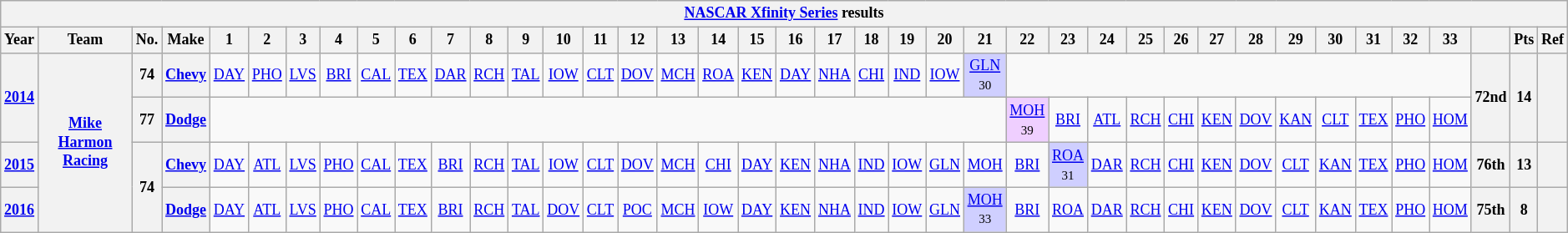<table class="wikitable" style="text-align:center; font-size:75%">
<tr>
<th colspan=42><a href='#'>NASCAR Xfinity Series</a> results</th>
</tr>
<tr>
<th>Year</th>
<th>Team</th>
<th>No.</th>
<th>Make</th>
<th>1</th>
<th>2</th>
<th>3</th>
<th>4</th>
<th>5</th>
<th>6</th>
<th>7</th>
<th>8</th>
<th>9</th>
<th>10</th>
<th>11</th>
<th>12</th>
<th>13</th>
<th>14</th>
<th>15</th>
<th>16</th>
<th>17</th>
<th>18</th>
<th>19</th>
<th>20</th>
<th>21</th>
<th>22</th>
<th>23</th>
<th>24</th>
<th>25</th>
<th>26</th>
<th>27</th>
<th>28</th>
<th>29</th>
<th>30</th>
<th>31</th>
<th>32</th>
<th>33</th>
<th></th>
<th>Pts</th>
<th>Ref</th>
</tr>
<tr>
<th rowspan=2><a href='#'>2014</a></th>
<th rowspan=4><a href='#'>Mike Harmon Racing</a></th>
<th>74</th>
<th><a href='#'>Chevy</a></th>
<td><a href='#'>DAY</a></td>
<td><a href='#'>PHO</a></td>
<td><a href='#'>LVS</a></td>
<td><a href='#'>BRI</a></td>
<td><a href='#'>CAL</a></td>
<td><a href='#'>TEX</a></td>
<td><a href='#'>DAR</a></td>
<td><a href='#'>RCH</a></td>
<td><a href='#'>TAL</a></td>
<td><a href='#'>IOW</a></td>
<td><a href='#'>CLT</a></td>
<td><a href='#'>DOV</a></td>
<td><a href='#'>MCH</a></td>
<td><a href='#'>ROA</a></td>
<td><a href='#'>KEN</a></td>
<td><a href='#'>DAY</a></td>
<td><a href='#'>NHA</a></td>
<td><a href='#'>CHI</a></td>
<td><a href='#'>IND</a></td>
<td><a href='#'>IOW</a></td>
<td style="background:#CFCFFF;"><a href='#'>GLN</a><br><small>30</small></td>
<td colspan=12></td>
<th rowspan=2>72nd</th>
<th rowspan=2>14</th>
<th rowspan=2></th>
</tr>
<tr>
<th>77</th>
<th><a href='#'>Dodge</a></th>
<td colspan=21></td>
<td style="background:#EFCFFF;"><a href='#'>MOH</a><br><small>39</small></td>
<td><a href='#'>BRI</a></td>
<td><a href='#'>ATL</a></td>
<td><a href='#'>RCH</a></td>
<td><a href='#'>CHI</a></td>
<td><a href='#'>KEN</a></td>
<td><a href='#'>DOV</a></td>
<td><a href='#'>KAN</a></td>
<td><a href='#'>CLT</a></td>
<td><a href='#'>TEX</a></td>
<td><a href='#'>PHO</a></td>
<td><a href='#'>HOM</a></td>
</tr>
<tr>
<th><a href='#'>2015</a></th>
<th rowspan=2>74</th>
<th><a href='#'>Chevy</a></th>
<td><a href='#'>DAY</a></td>
<td><a href='#'>ATL</a></td>
<td><a href='#'>LVS</a></td>
<td><a href='#'>PHO</a></td>
<td><a href='#'>CAL</a></td>
<td><a href='#'>TEX</a></td>
<td><a href='#'>BRI</a></td>
<td><a href='#'>RCH</a></td>
<td><a href='#'>TAL</a></td>
<td><a href='#'>IOW</a></td>
<td><a href='#'>CLT</a></td>
<td><a href='#'>DOV</a></td>
<td><a href='#'>MCH</a></td>
<td><a href='#'>CHI</a></td>
<td><a href='#'>DAY</a></td>
<td><a href='#'>KEN</a></td>
<td><a href='#'>NHA</a></td>
<td><a href='#'>IND</a></td>
<td><a href='#'>IOW</a></td>
<td><a href='#'>GLN</a></td>
<td><a href='#'>MOH</a></td>
<td><a href='#'>BRI</a></td>
<td style="background:#CFCFFF;"><a href='#'>ROA</a><br><small>31</small></td>
<td><a href='#'>DAR</a></td>
<td><a href='#'>RCH</a></td>
<td><a href='#'>CHI</a></td>
<td><a href='#'>KEN</a></td>
<td><a href='#'>DOV</a></td>
<td><a href='#'>CLT</a></td>
<td><a href='#'>KAN</a></td>
<td><a href='#'>TEX</a></td>
<td><a href='#'>PHO</a></td>
<td><a href='#'>HOM</a></td>
<th>76th</th>
<th>13</th>
<th></th>
</tr>
<tr>
<th><a href='#'>2016</a></th>
<th><a href='#'>Dodge</a></th>
<td><a href='#'>DAY</a></td>
<td><a href='#'>ATL</a></td>
<td><a href='#'>LVS</a></td>
<td><a href='#'>PHO</a></td>
<td><a href='#'>CAL</a></td>
<td><a href='#'>TEX</a></td>
<td><a href='#'>BRI</a></td>
<td><a href='#'>RCH</a></td>
<td><a href='#'>TAL</a></td>
<td><a href='#'>DOV</a></td>
<td><a href='#'>CLT</a></td>
<td><a href='#'>POC</a></td>
<td><a href='#'>MCH</a></td>
<td><a href='#'>IOW</a></td>
<td><a href='#'>DAY</a></td>
<td><a href='#'>KEN</a></td>
<td><a href='#'>NHA</a></td>
<td><a href='#'>IND</a></td>
<td><a href='#'>IOW</a></td>
<td><a href='#'>GLN</a></td>
<td style="background:#CFCFFF;"><a href='#'>MOH</a><br><small>33</small></td>
<td><a href='#'>BRI</a></td>
<td><a href='#'>ROA</a></td>
<td><a href='#'>DAR</a></td>
<td><a href='#'>RCH</a></td>
<td><a href='#'>CHI</a></td>
<td><a href='#'>KEN</a></td>
<td><a href='#'>DOV</a></td>
<td><a href='#'>CLT</a></td>
<td><a href='#'>KAN</a></td>
<td><a href='#'>TEX</a></td>
<td><a href='#'>PHO</a></td>
<td><a href='#'>HOM</a></td>
<th>75th</th>
<th>8</th>
<th></th>
</tr>
</table>
